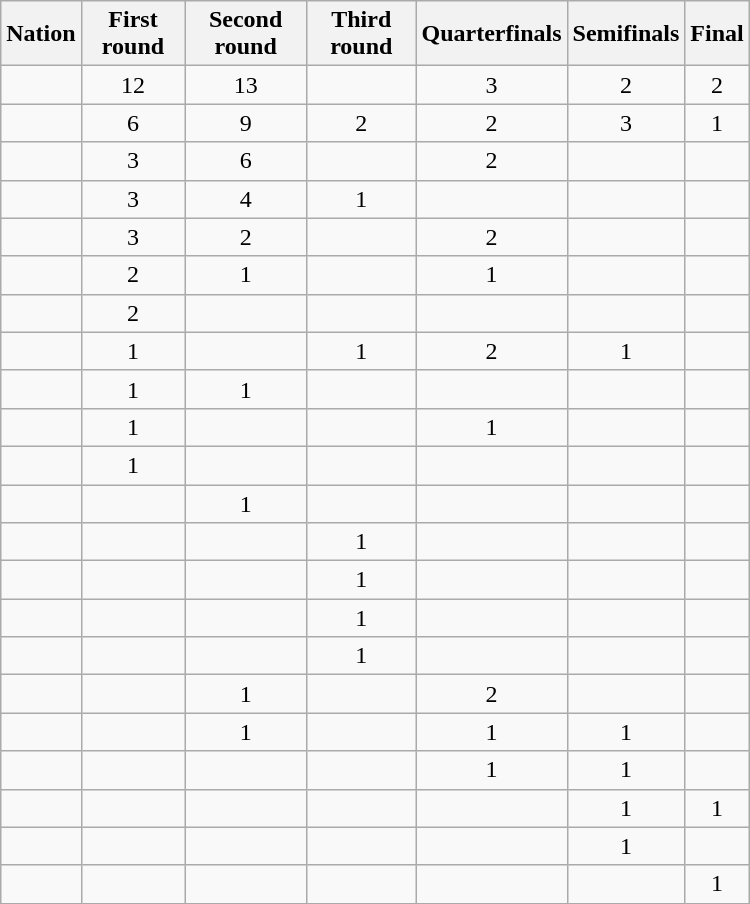<table class="wikitable sortable" style="text-align: center; width:500px ">
<tr>
<th>Nation</th>
<th>First round</th>
<th>Second round</th>
<th>Third round</th>
<th>Quarterfinals</th>
<th>Semifinals</th>
<th>Final</th>
</tr>
<tr>
<td></td>
<td>12</td>
<td>13</td>
<td></td>
<td>3</td>
<td>2</td>
<td>2</td>
</tr>
<tr>
<td></td>
<td>6</td>
<td>9</td>
<td>2</td>
<td>2</td>
<td>3</td>
<td>1</td>
</tr>
<tr>
<td></td>
<td>3</td>
<td>6</td>
<td></td>
<td>2</td>
<td></td>
<td></td>
</tr>
<tr>
<td></td>
<td>3</td>
<td>4</td>
<td>1</td>
<td></td>
<td></td>
<td></td>
</tr>
<tr>
<td></td>
<td>3</td>
<td>2</td>
<td></td>
<td>2</td>
<td></td>
<td></td>
</tr>
<tr>
<td></td>
<td>2</td>
<td>1</td>
<td></td>
<td>1</td>
<td></td>
<td></td>
</tr>
<tr>
<td></td>
<td>2</td>
<td></td>
<td></td>
<td></td>
<td></td>
<td></td>
</tr>
<tr>
<td></td>
<td>1</td>
<td></td>
<td>1</td>
<td>2</td>
<td>1</td>
<td></td>
</tr>
<tr>
<td></td>
<td>1</td>
<td>1</td>
<td></td>
<td></td>
<td></td>
<td></td>
</tr>
<tr>
<td></td>
<td>1</td>
<td></td>
<td></td>
<td>1</td>
<td></td>
<td></td>
</tr>
<tr>
<td></td>
<td>1</td>
<td></td>
<td></td>
<td></td>
<td></td>
<td></td>
</tr>
<tr>
<td></td>
<td></td>
<td>1</td>
<td></td>
<td></td>
<td></td>
<td></td>
</tr>
<tr>
<td></td>
<td></td>
<td></td>
<td>1</td>
<td></td>
<td></td>
<td></td>
</tr>
<tr>
<td></td>
<td></td>
<td></td>
<td>1</td>
<td></td>
<td></td>
<td></td>
</tr>
<tr>
<td></td>
<td></td>
<td></td>
<td>1</td>
<td></td>
<td></td>
<td></td>
</tr>
<tr>
<td></td>
<td></td>
<td></td>
<td>1</td>
<td></td>
<td></td>
<td></td>
</tr>
<tr>
<td></td>
<td></td>
<td>1</td>
<td></td>
<td>2</td>
<td></td>
<td></td>
</tr>
<tr>
<td></td>
<td></td>
<td>1</td>
<td></td>
<td>1</td>
<td>1</td>
<td></td>
</tr>
<tr>
<td></td>
<td></td>
<td></td>
<td></td>
<td>1</td>
<td>1</td>
<td></td>
</tr>
<tr>
<td></td>
<td></td>
<td></td>
<td></td>
<td></td>
<td>1</td>
<td>1</td>
</tr>
<tr>
<td></td>
<td></td>
<td></td>
<td></td>
<td></td>
<td>1</td>
<td></td>
</tr>
<tr>
<td></td>
<td></td>
<td></td>
<td></td>
<td></td>
<td></td>
<td>1</td>
</tr>
</table>
